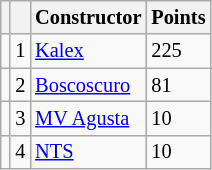<table class="wikitable" style="font-size: 85%;">
<tr>
<th></th>
<th></th>
<th>Constructor</th>
<th>Points</th>
</tr>
<tr>
<td></td>
<td align=center>1</td>
<td> <a href='#'>Kalex</a></td>
<td align=left>225</td>
</tr>
<tr>
<td></td>
<td align=center>2</td>
<td> <a href='#'>Boscoscuro</a></td>
<td align=left>81</td>
</tr>
<tr>
<td></td>
<td align=center>3</td>
<td> <a href='#'>MV Agusta</a></td>
<td align=left>10</td>
</tr>
<tr>
<td></td>
<td align=center>4</td>
<td> <a href='#'>NTS</a></td>
<td align=left>10</td>
</tr>
</table>
